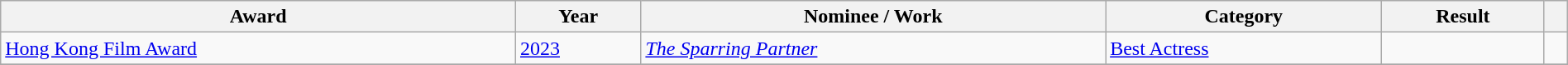<table class="wikitable plainrowheaders" style="width: 100%;">
<tr>
<th scope="col">Award</th>
<th scope="col">Year</th>
<th scope="col">Nominee / Work</th>
<th scope="col">Category</th>
<th scope="col">Result</th>
<th scope="col" class="unsortable"></th>
</tr>
<tr>
<td><a href='#'>Hong Kong Film Award</a></td>
<td><a href='#'>2023</a></td>
<td><em><a href='#'>The Sparring Partner</a></em></td>
<td><a href='#'>Best Actress</a></td>
<td></td>
<td></td>
</tr>
<tr>
</tr>
</table>
